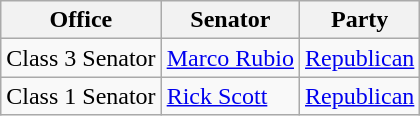<table class="wikitable">
<tr>
<th>Office</th>
<th>Senator</th>
<th>Party</th>
</tr>
<tr>
<td>Class 3 Senator</td>
<td><a href='#'>Marco Rubio</a></td>
<td><a href='#'>Republican</a></td>
</tr>
<tr>
<td>Class 1 Senator</td>
<td><a href='#'>Rick Scott</a></td>
<td><a href='#'>Republican</a></td>
</tr>
</table>
